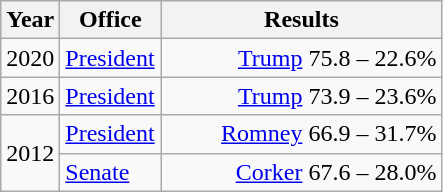<table class=wikitable>
<tr>
<th width="30">Year</th>
<th width="60">Office</th>
<th width="180">Results</th>
</tr>
<tr>
<td>2020</td>
<td><a href='#'>President</a></td>
<td align="right" ><a href='#'>Trump</a> 75.8 – 22.6%</td>
</tr>
<tr>
<td>2016</td>
<td><a href='#'>President</a></td>
<td align="right" ><a href='#'>Trump</a> 73.9 – 23.6%</td>
</tr>
<tr>
<td rowspan="2">2012</td>
<td><a href='#'>President</a></td>
<td align="right" ><a href='#'>Romney</a> 66.9 – 31.7%</td>
</tr>
<tr>
<td><a href='#'>Senate</a></td>
<td align="right" ><a href='#'>Corker</a> 67.6 – 28.0%</td>
</tr>
</table>
